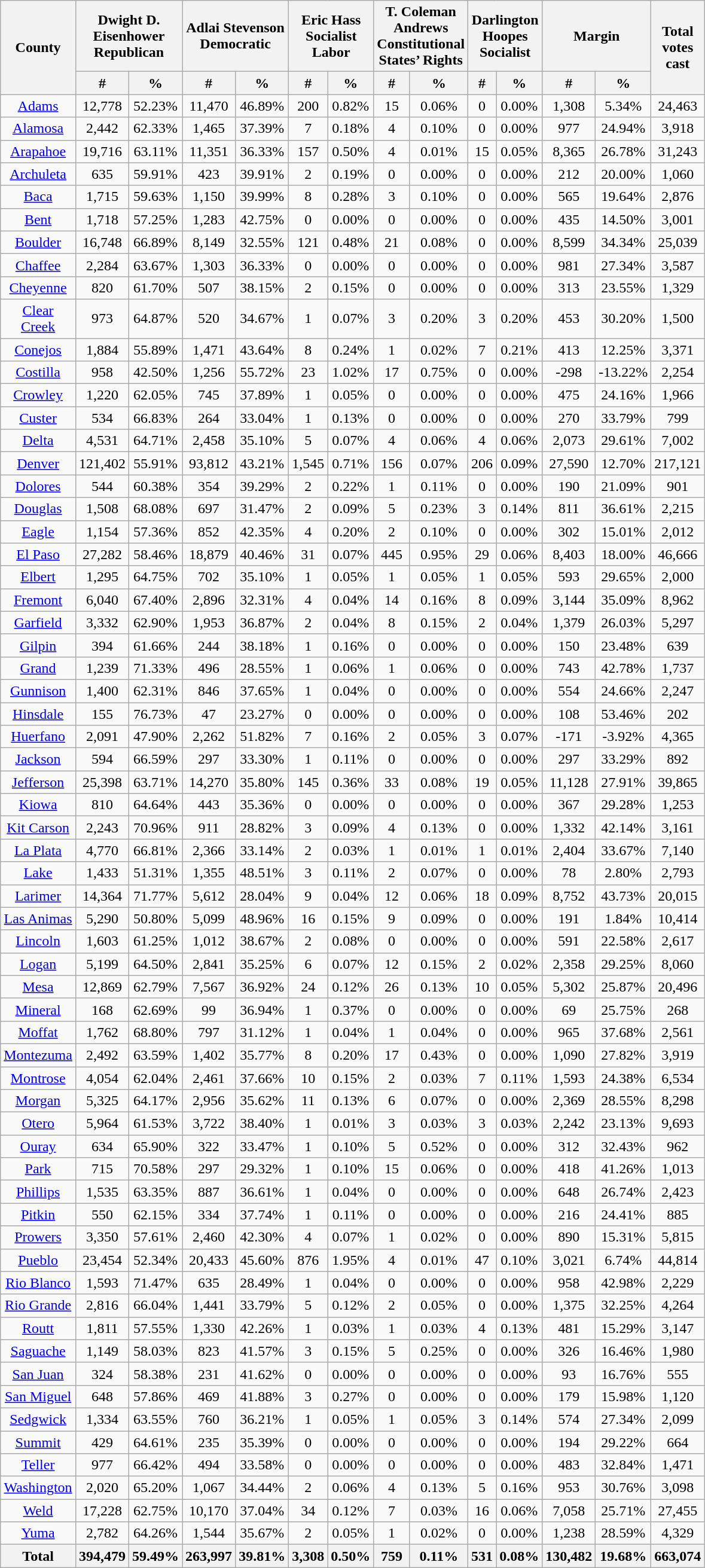<table width="60%"  class="wikitable sortable" style="text-align:center">
<tr>
<th style="text-align:center;" rowspan="2">County</th>
<th style="text-align:center;" colspan="2">Dwight D. Eisenhower<br>Republican</th>
<th style="text-align:center;" colspan="2">Adlai Stevenson<br>Democratic</th>
<th style="text-align:center;" colspan="2">Eric Hass<br>Socialist Labor</th>
<th style="text-align:center;" colspan="2">T. Coleman Andrews<br>Constitutional States’ Rights</th>
<th style="text-align:center;" colspan="2">Darlington Hoopes<br>Socialist</th>
<th style="text-align:center;" colspan="2">Margin</th>
<th style="text-align:center;" rowspan="2">Total votes cast</th>
</tr>
<tr>
<th style="text-align:center;" data-sort-type="number">#</th>
<th style="text-align:center;" data-sort-type="number">%</th>
<th style="text-align:center;" data-sort-type="number">#</th>
<th style="text-align:center;" data-sort-type="number">%</th>
<th style="text-align:center;" data-sort-type="number">#</th>
<th style="text-align:center;" data-sort-type="number">%</th>
<th style="text-align:center;" data-sort-type="number">#</th>
<th style="text-align:center;" data-sort-type="number">%</th>
<th style="text-align:center;" data-sort-type="number">#</th>
<th style="text-align:center;" data-sort-type="number">%</th>
<th style="text-align:center;" data-sort-type="number">#</th>
<th style="text-align:center;" data-sort-type="number">%</th>
</tr>
<tr style="text-align:center;">
<td><a href='#'>Adams</a></td>
<td>12,778</td>
<td>52.23%</td>
<td>11,470</td>
<td>46.89%</td>
<td>200</td>
<td>0.82%</td>
<td>15</td>
<td>0.06%</td>
<td>0</td>
<td>0.00%</td>
<td>1,308</td>
<td>5.34%</td>
<td>24,463</td>
</tr>
<tr style="text-align:center;">
<td><a href='#'>Alamosa</a></td>
<td>2,442</td>
<td>62.33%</td>
<td>1,465</td>
<td>37.39%</td>
<td>7</td>
<td>0.18%</td>
<td>4</td>
<td>0.10%</td>
<td>0</td>
<td>0.00%</td>
<td>977</td>
<td>24.94%</td>
<td>3,918</td>
</tr>
<tr style="text-align:center;">
<td><a href='#'>Arapahoe</a></td>
<td>19,716</td>
<td>63.11%</td>
<td>11,351</td>
<td>36.33%</td>
<td>157</td>
<td>0.50%</td>
<td>4</td>
<td>0.01%</td>
<td>15</td>
<td>0.05%</td>
<td>8,365</td>
<td>26.78%</td>
<td>31,243</td>
</tr>
<tr style="text-align:center;">
<td><a href='#'>Archuleta</a></td>
<td>635</td>
<td>59.91%</td>
<td>423</td>
<td>39.91%</td>
<td>2</td>
<td>0.19%</td>
<td>0</td>
<td>0.00%</td>
<td>0</td>
<td>0.00%</td>
<td>212</td>
<td>20.00%</td>
<td>1,060</td>
</tr>
<tr style="text-align:center;">
<td><a href='#'>Baca</a></td>
<td>1,715</td>
<td>59.63%</td>
<td>1,150</td>
<td>39.99%</td>
<td>8</td>
<td>0.28%</td>
<td>3</td>
<td>0.10%</td>
<td>0</td>
<td>0.00%</td>
<td>565</td>
<td>19.64%</td>
<td>2,876</td>
</tr>
<tr style="text-align:center;">
<td><a href='#'>Bent</a></td>
<td>1,718</td>
<td>57.25%</td>
<td>1,283</td>
<td>42.75%</td>
<td>0</td>
<td>0.00%</td>
<td>0</td>
<td>0.00%</td>
<td>0</td>
<td>0.00%</td>
<td>435</td>
<td>14.50%</td>
<td>3,001</td>
</tr>
<tr style="text-align:center;">
<td><a href='#'>Boulder</a></td>
<td>16,748</td>
<td>66.89%</td>
<td>8,149</td>
<td>32.55%</td>
<td>121</td>
<td>0.48%</td>
<td>21</td>
<td>0.08%</td>
<td>0</td>
<td>0.00%</td>
<td>8,599</td>
<td>34.34%</td>
<td>25,039</td>
</tr>
<tr style="text-align:center;">
<td><a href='#'>Chaffee</a></td>
<td>2,284</td>
<td>63.67%</td>
<td>1,303</td>
<td>36.33%</td>
<td>0</td>
<td>0.00%</td>
<td>0</td>
<td>0.00%</td>
<td>0</td>
<td>0.00%</td>
<td>981</td>
<td>27.34%</td>
<td>3,587</td>
</tr>
<tr style="text-align:center;">
<td><a href='#'>Cheyenne</a></td>
<td>820</td>
<td>61.70%</td>
<td>507</td>
<td>38.15%</td>
<td>2</td>
<td>0.15%</td>
<td>0</td>
<td>0.00%</td>
<td>0</td>
<td>0.00%</td>
<td>313</td>
<td>23.55%</td>
<td>1,329</td>
</tr>
<tr style="text-align:center;">
<td><a href='#'>Clear Creek</a></td>
<td>973</td>
<td>64.87%</td>
<td>520</td>
<td>34.67%</td>
<td>1</td>
<td>0.07%</td>
<td>3</td>
<td>0.20%</td>
<td>3</td>
<td>0.20%</td>
<td>453</td>
<td>30.20%</td>
<td>1,500</td>
</tr>
<tr style="text-align:center;">
<td><a href='#'>Conejos</a></td>
<td>1,884</td>
<td>55.89%</td>
<td>1,471</td>
<td>43.64%</td>
<td>8</td>
<td>0.24%</td>
<td>1</td>
<td>0.02%</td>
<td>7</td>
<td>0.21%</td>
<td>413</td>
<td>12.25%</td>
<td>3,371</td>
</tr>
<tr style="text-align:center;">
<td><a href='#'>Costilla</a></td>
<td>958</td>
<td>42.50%</td>
<td>1,256</td>
<td>55.72%</td>
<td>23</td>
<td>1.02%</td>
<td>17</td>
<td>0.75%</td>
<td>0</td>
<td>0.00%</td>
<td>-298</td>
<td>-13.22%</td>
<td>2,254</td>
</tr>
<tr style="text-align:center;">
<td><a href='#'>Crowley</a></td>
<td>1,220</td>
<td>62.05%</td>
<td>745</td>
<td>37.89%</td>
<td>1</td>
<td>0.05%</td>
<td>0</td>
<td>0.00%</td>
<td>0</td>
<td>0.00%</td>
<td>475</td>
<td>24.16%</td>
<td>1,966</td>
</tr>
<tr style="text-align:center;">
<td><a href='#'>Custer</a></td>
<td>534</td>
<td>66.83%</td>
<td>264</td>
<td>33.04%</td>
<td>1</td>
<td>0.13%</td>
<td>0</td>
<td>0.00%</td>
<td>0</td>
<td>0.00%</td>
<td>270</td>
<td>33.79%</td>
<td>799</td>
</tr>
<tr style="text-align:center;">
<td><a href='#'>Delta</a></td>
<td>4,531</td>
<td>64.71%</td>
<td>2,458</td>
<td>35.10%</td>
<td>5</td>
<td>0.07%</td>
<td>4</td>
<td>0.06%</td>
<td>4</td>
<td>0.06%</td>
<td>2,073</td>
<td>29.61%</td>
<td>7,002</td>
</tr>
<tr style="text-align:center;">
<td><a href='#'>Denver</a></td>
<td>121,402</td>
<td>55.91%</td>
<td>93,812</td>
<td>43.21%</td>
<td>1,545</td>
<td>0.71%</td>
<td>156</td>
<td>0.07%</td>
<td>206</td>
<td>0.09%</td>
<td>27,590</td>
<td>12.70%</td>
<td>217,121</td>
</tr>
<tr style="text-align:center;">
<td><a href='#'>Dolores</a></td>
<td>544</td>
<td>60.38%</td>
<td>354</td>
<td>39.29%</td>
<td>2</td>
<td>0.22%</td>
<td>1</td>
<td>0.11%</td>
<td>0</td>
<td>0.00%</td>
<td>190</td>
<td>21.09%</td>
<td>901</td>
</tr>
<tr style="text-align:center;">
<td><a href='#'>Douglas</a></td>
<td>1,508</td>
<td>68.08%</td>
<td>697</td>
<td>31.47%</td>
<td>2</td>
<td>0.09%</td>
<td>5</td>
<td>0.23%</td>
<td>3</td>
<td>0.14%</td>
<td>811</td>
<td>36.61%</td>
<td>2,215</td>
</tr>
<tr style="text-align:center;">
<td><a href='#'>Eagle</a></td>
<td>1,154</td>
<td>57.36%</td>
<td>852</td>
<td>42.35%</td>
<td>4</td>
<td>0.20%</td>
<td>2</td>
<td>0.10%</td>
<td>0</td>
<td>0.00%</td>
<td>302</td>
<td>15.01%</td>
<td>2,012</td>
</tr>
<tr style="text-align:center;">
<td><a href='#'>El Paso</a></td>
<td>27,282</td>
<td>58.46%</td>
<td>18,879</td>
<td>40.46%</td>
<td>31</td>
<td>0.07%</td>
<td>445</td>
<td>0.95%</td>
<td>29</td>
<td>0.06%</td>
<td>8,403</td>
<td>18.00%</td>
<td>46,666</td>
</tr>
<tr style="text-align:center;">
<td><a href='#'>Elbert</a></td>
<td>1,295</td>
<td>64.75%</td>
<td>702</td>
<td>35.10%</td>
<td>1</td>
<td>0.05%</td>
<td>1</td>
<td>0.05%</td>
<td>1</td>
<td>0.05%</td>
<td>593</td>
<td>29.65%</td>
<td>2,000</td>
</tr>
<tr style="text-align:center;">
<td><a href='#'>Fremont</a></td>
<td>6,040</td>
<td>67.40%</td>
<td>2,896</td>
<td>32.31%</td>
<td>4</td>
<td>0.04%</td>
<td>14</td>
<td>0.16%</td>
<td>8</td>
<td>0.09%</td>
<td>3,144</td>
<td>35.09%</td>
<td>8,962</td>
</tr>
<tr style="text-align:center;">
<td><a href='#'>Garfield</a></td>
<td>3,332</td>
<td>62.90%</td>
<td>1,953</td>
<td>36.87%</td>
<td>2</td>
<td>0.04%</td>
<td>8</td>
<td>0.15%</td>
<td>2</td>
<td>0.04%</td>
<td>1,379</td>
<td>26.03%</td>
<td>5,297</td>
</tr>
<tr style="text-align:center;">
<td><a href='#'>Gilpin</a></td>
<td>394</td>
<td>61.66%</td>
<td>244</td>
<td>38.18%</td>
<td>1</td>
<td>0.16%</td>
<td>0</td>
<td>0.00%</td>
<td>0</td>
<td>0.00%</td>
<td>150</td>
<td>23.48%</td>
<td>639</td>
</tr>
<tr style="text-align:center;">
<td><a href='#'>Grand</a></td>
<td>1,239</td>
<td>71.33%</td>
<td>496</td>
<td>28.55%</td>
<td>1</td>
<td>0.06%</td>
<td>1</td>
<td>0.06%</td>
<td>0</td>
<td>0.00%</td>
<td>743</td>
<td>42.78%</td>
<td>1,737</td>
</tr>
<tr style="text-align:center;">
<td><a href='#'>Gunnison</a></td>
<td>1,400</td>
<td>62.31%</td>
<td>846</td>
<td>37.65%</td>
<td>1</td>
<td>0.04%</td>
<td>0</td>
<td>0.00%</td>
<td>0</td>
<td>0.00%</td>
<td>554</td>
<td>24.66%</td>
<td>2,247</td>
</tr>
<tr style="text-align:center;">
<td><a href='#'>Hinsdale</a></td>
<td>155</td>
<td>76.73%</td>
<td>47</td>
<td>23.27%</td>
<td>0</td>
<td>0.00%</td>
<td>0</td>
<td>0.00%</td>
<td>0</td>
<td>0.00%</td>
<td>108</td>
<td>53.46%</td>
<td>202</td>
</tr>
<tr style="text-align:center;">
<td><a href='#'>Huerfano</a></td>
<td>2,091</td>
<td>47.90%</td>
<td>2,262</td>
<td>51.82%</td>
<td>7</td>
<td>0.16%</td>
<td>2</td>
<td>0.05%</td>
<td>3</td>
<td>0.07%</td>
<td>-171</td>
<td>-3.92%</td>
<td>4,365</td>
</tr>
<tr style="text-align:center;">
<td><a href='#'>Jackson</a></td>
<td>594</td>
<td>66.59%</td>
<td>297</td>
<td>33.30%</td>
<td>1</td>
<td>0.11%</td>
<td>0</td>
<td>0.00%</td>
<td>0</td>
<td>0.00%</td>
<td>297</td>
<td>33.29%</td>
<td>892</td>
</tr>
<tr style="text-align:center;">
<td><a href='#'>Jefferson</a></td>
<td>25,398</td>
<td>63.71%</td>
<td>14,270</td>
<td>35.80%</td>
<td>145</td>
<td>0.36%</td>
<td>33</td>
<td>0.08%</td>
<td>19</td>
<td>0.05%</td>
<td>11,128</td>
<td>27.91%</td>
<td>39,865</td>
</tr>
<tr style="text-align:center;">
<td><a href='#'>Kiowa</a></td>
<td>810</td>
<td>64.64%</td>
<td>443</td>
<td>35.36%</td>
<td>0</td>
<td>0.00%</td>
<td>0</td>
<td>0.00%</td>
<td>0</td>
<td>0.00%</td>
<td>367</td>
<td>29.28%</td>
<td>1,253</td>
</tr>
<tr style="text-align:center;">
<td><a href='#'>Kit Carson</a></td>
<td>2,243</td>
<td>70.96%</td>
<td>911</td>
<td>28.82%</td>
<td>3</td>
<td>0.09%</td>
<td>4</td>
<td>0.13%</td>
<td>0</td>
<td>0.00%</td>
<td>1,332</td>
<td>42.14%</td>
<td>3,161</td>
</tr>
<tr style="text-align:center;">
<td><a href='#'>La Plata</a></td>
<td>4,770</td>
<td>66.81%</td>
<td>2,366</td>
<td>33.14%</td>
<td>2</td>
<td>0.03%</td>
<td>1</td>
<td>0.01%</td>
<td>1</td>
<td>0.01%</td>
<td>2,404</td>
<td>33.67%</td>
<td>7,140</td>
</tr>
<tr style="text-align:center;">
<td><a href='#'>Lake</a></td>
<td>1,433</td>
<td>51.31%</td>
<td>1,355</td>
<td>48.51%</td>
<td>3</td>
<td>0.11%</td>
<td>2</td>
<td>0.07%</td>
<td>0</td>
<td>0.00%</td>
<td>78</td>
<td>2.80%</td>
<td>2,793</td>
</tr>
<tr style="text-align:center;">
<td><a href='#'>Larimer</a></td>
<td>14,364</td>
<td>71.77%</td>
<td>5,612</td>
<td>28.04%</td>
<td>9</td>
<td>0.04%</td>
<td>12</td>
<td>0.06%</td>
<td>18</td>
<td>0.09%</td>
<td>8,752</td>
<td>43.73%</td>
<td>20,015</td>
</tr>
<tr style="text-align:center;">
<td><a href='#'>Las Animas</a></td>
<td>5,290</td>
<td>50.80%</td>
<td>5,099</td>
<td>48.96%</td>
<td>16</td>
<td>0.15%</td>
<td>9</td>
<td>0.09%</td>
<td>0</td>
<td>0.00%</td>
<td>191</td>
<td>1.84%</td>
<td>10,414</td>
</tr>
<tr style="text-align:center;">
<td><a href='#'>Lincoln</a></td>
<td>1,603</td>
<td>61.25%</td>
<td>1,012</td>
<td>38.67%</td>
<td>2</td>
<td>0.08%</td>
<td>0</td>
<td>0.00%</td>
<td>0</td>
<td>0.00%</td>
<td>591</td>
<td>22.58%</td>
<td>2,617</td>
</tr>
<tr style="text-align:center;">
<td><a href='#'>Logan</a></td>
<td>5,199</td>
<td>64.50%</td>
<td>2,841</td>
<td>35.25%</td>
<td>6</td>
<td>0.07%</td>
<td>12</td>
<td>0.15%</td>
<td>2</td>
<td>0.02%</td>
<td>2,358</td>
<td>29.25%</td>
<td>8,060</td>
</tr>
<tr style="text-align:center;">
<td><a href='#'>Mesa</a></td>
<td>12,869</td>
<td>62.79%</td>
<td>7,567</td>
<td>36.92%</td>
<td>24</td>
<td>0.12%</td>
<td>26</td>
<td>0.13%</td>
<td>10</td>
<td>0.05%</td>
<td>5,302</td>
<td>25.87%</td>
<td>20,496</td>
</tr>
<tr style="text-align:center;">
<td><a href='#'>Mineral</a></td>
<td>168</td>
<td>62.69%</td>
<td>99</td>
<td>36.94%</td>
<td>1</td>
<td>0.37%</td>
<td>0</td>
<td>0.00%</td>
<td>0</td>
<td>0.00%</td>
<td>69</td>
<td>25.75%</td>
<td>268</td>
</tr>
<tr style="text-align:center;">
<td><a href='#'>Moffat</a></td>
<td>1,762</td>
<td>68.80%</td>
<td>797</td>
<td>31.12%</td>
<td>1</td>
<td>0.04%</td>
<td>1</td>
<td>0.04%</td>
<td>0</td>
<td>0.00%</td>
<td>965</td>
<td>37.68%</td>
<td>2,561</td>
</tr>
<tr style="text-align:center;">
<td><a href='#'>Montezuma</a></td>
<td>2,492</td>
<td>63.59%</td>
<td>1,402</td>
<td>35.77%</td>
<td>8</td>
<td>0.20%</td>
<td>17</td>
<td>0.43%</td>
<td>0</td>
<td>0.00%</td>
<td>1,090</td>
<td>27.82%</td>
<td>3,919</td>
</tr>
<tr style="text-align:center;">
<td><a href='#'>Montrose</a></td>
<td>4,054</td>
<td>62.04%</td>
<td>2,461</td>
<td>37.66%</td>
<td>10</td>
<td>0.15%</td>
<td>2</td>
<td>0.03%</td>
<td>7</td>
<td>0.11%</td>
<td>1,593</td>
<td>24.38%</td>
<td>6,534</td>
</tr>
<tr style="text-align:center;">
<td><a href='#'>Morgan</a></td>
<td>5,325</td>
<td>64.17%</td>
<td>2,956</td>
<td>35.62%</td>
<td>11</td>
<td>0.13%</td>
<td>6</td>
<td>0.07%</td>
<td>0</td>
<td>0.00%</td>
<td>2,369</td>
<td>28.55%</td>
<td>8,298</td>
</tr>
<tr style="text-align:center;">
<td><a href='#'>Otero</a></td>
<td>5,964</td>
<td>61.53%</td>
<td>3,722</td>
<td>38.40%</td>
<td>1</td>
<td>0.01%</td>
<td>3</td>
<td>0.03%</td>
<td>3</td>
<td>0.03%</td>
<td>2,242</td>
<td>23.13%</td>
<td>9,693</td>
</tr>
<tr style="text-align:center;">
<td><a href='#'>Ouray</a></td>
<td>634</td>
<td>65.90%</td>
<td>322</td>
<td>33.47%</td>
<td>1</td>
<td>0.10%</td>
<td>5</td>
<td>0.52%</td>
<td>0</td>
<td>0.00%</td>
<td>312</td>
<td>32.43%</td>
<td>962</td>
</tr>
<tr style="text-align:center;">
<td><a href='#'>Park</a></td>
<td>715</td>
<td>70.58%</td>
<td>297</td>
<td>29.32%</td>
<td>1</td>
<td>0.10%</td>
<td>15</td>
<td>0.06%</td>
<td>0</td>
<td>0.00%</td>
<td>418</td>
<td>41.26%</td>
<td>1,013</td>
</tr>
<tr style="text-align:center;">
<td><a href='#'>Phillips</a></td>
<td>1,535</td>
<td>63.35%</td>
<td>887</td>
<td>36.61%</td>
<td>1</td>
<td>0.04%</td>
<td>0</td>
<td>0.00%</td>
<td>0</td>
<td>0.00%</td>
<td>648</td>
<td>26.74%</td>
<td>2,423</td>
</tr>
<tr style="text-align:center;">
<td><a href='#'>Pitkin</a></td>
<td>550</td>
<td>62.15%</td>
<td>334</td>
<td>37.74%</td>
<td>1</td>
<td>0.11%</td>
<td>0</td>
<td>0.00%</td>
<td>0</td>
<td>0.00%</td>
<td>216</td>
<td>24.41%</td>
<td>885</td>
</tr>
<tr style="text-align:center;">
<td><a href='#'>Prowers</a></td>
<td>3,350</td>
<td>57.61%</td>
<td>2,460</td>
<td>42.30%</td>
<td>4</td>
<td>0.07%</td>
<td>1</td>
<td>0.02%</td>
<td>0</td>
<td>0.00%</td>
<td>890</td>
<td>15.31%</td>
<td>5,815</td>
</tr>
<tr style="text-align:center;">
<td><a href='#'>Pueblo</a></td>
<td>23,454</td>
<td>52.34%</td>
<td>20,433</td>
<td>45.60%</td>
<td>876</td>
<td>1.95%</td>
<td>4</td>
<td>0.01%</td>
<td>47</td>
<td>0.10%</td>
<td>3,021</td>
<td>6.74%</td>
<td>44,814</td>
</tr>
<tr style="text-align:center;">
<td><a href='#'>Rio Blanco</a></td>
<td>1,593</td>
<td>71.47%</td>
<td>635</td>
<td>28.49%</td>
<td>1</td>
<td>0.04%</td>
<td>0</td>
<td>0.00%</td>
<td>0</td>
<td>0.00%</td>
<td>958</td>
<td>42.98%</td>
<td>2,229</td>
</tr>
<tr style="text-align:center;">
<td><a href='#'>Rio Grande</a></td>
<td>2,816</td>
<td>66.04%</td>
<td>1,441</td>
<td>33.79%</td>
<td>5</td>
<td>0.12%</td>
<td>2</td>
<td>0.05%</td>
<td>0</td>
<td>0.00%</td>
<td>1,375</td>
<td>32.25%</td>
<td>4,264</td>
</tr>
<tr style="text-align:center;">
<td><a href='#'>Routt</a></td>
<td>1,811</td>
<td>57.55%</td>
<td>1,330</td>
<td>42.26%</td>
<td>1</td>
<td>0.03%</td>
<td>1</td>
<td>0.03%</td>
<td>4</td>
<td>0.13%</td>
<td>481</td>
<td>15.29%</td>
<td>3,147</td>
</tr>
<tr style="text-align:center;">
<td><a href='#'>Saguache</a></td>
<td>1,149</td>
<td>58.03%</td>
<td>823</td>
<td>41.57%</td>
<td>3</td>
<td>0.15%</td>
<td>5</td>
<td>0.25%</td>
<td>0</td>
<td>0.00%</td>
<td>326</td>
<td>16.46%</td>
<td>1,980</td>
</tr>
<tr style="text-align:center;">
<td><a href='#'>San Juan</a></td>
<td>324</td>
<td>58.38%</td>
<td>231</td>
<td>41.62%</td>
<td>0</td>
<td>0.00%</td>
<td>0</td>
<td>0.00%</td>
<td>0</td>
<td>0.00%</td>
<td>93</td>
<td>16.76%</td>
<td>555</td>
</tr>
<tr style="text-align:center;">
<td><a href='#'>San Miguel</a></td>
<td>648</td>
<td>57.86%</td>
<td>469</td>
<td>41.88%</td>
<td>3</td>
<td>0.27%</td>
<td>0</td>
<td>0.00%</td>
<td>0</td>
<td>0.00%</td>
<td>179</td>
<td>15.98%</td>
<td>1,120</td>
</tr>
<tr style="text-align:center;">
<td><a href='#'>Sedgwick</a></td>
<td>1,334</td>
<td>63.55%</td>
<td>760</td>
<td>36.21%</td>
<td>1</td>
<td>0.05%</td>
<td>1</td>
<td>0.05%</td>
<td>3</td>
<td>0.14%</td>
<td>574</td>
<td>27.34%</td>
<td>2,099</td>
</tr>
<tr style="text-align:center;">
<td><a href='#'>Summit</a></td>
<td>429</td>
<td>64.61%</td>
<td>235</td>
<td>35.39%</td>
<td>0</td>
<td>0.00%</td>
<td>0</td>
<td>0.00%</td>
<td>0</td>
<td>0.00%</td>
<td>194</td>
<td>29.22%</td>
<td>664</td>
</tr>
<tr style="text-align:center;">
<td><a href='#'>Teller</a></td>
<td>977</td>
<td>66.42%</td>
<td>494</td>
<td>33.58%</td>
<td>0</td>
<td>0.00%</td>
<td>0</td>
<td>0.00%</td>
<td>0</td>
<td>0.00%</td>
<td>483</td>
<td>32.84%</td>
<td>1,471</td>
</tr>
<tr style="text-align:center;">
<td><a href='#'>Washington</a></td>
<td>2,020</td>
<td>65.20%</td>
<td>1,067</td>
<td>34.44%</td>
<td>2</td>
<td>0.06%</td>
<td>4</td>
<td>0.13%</td>
<td>5</td>
<td>0.16%</td>
<td>953</td>
<td>30.76%</td>
<td>3,098</td>
</tr>
<tr style="text-align:center;">
<td><a href='#'>Weld</a></td>
<td>17,228</td>
<td>62.75%</td>
<td>10,170</td>
<td>37.04%</td>
<td>34</td>
<td>0.12%</td>
<td>7</td>
<td>0.03%</td>
<td>16</td>
<td>0.06%</td>
<td>7,058</td>
<td>25.71%</td>
<td>27,455</td>
</tr>
<tr style="text-align:center;">
<td><a href='#'>Yuma</a></td>
<td>2,782</td>
<td>64.26%</td>
<td>1,544</td>
<td>35.67%</td>
<td>2</td>
<td>0.05%</td>
<td>1</td>
<td>0.02%</td>
<td>0</td>
<td>0.00%</td>
<td>1,238</td>
<td>28.59%</td>
<td>4,329</td>
</tr>
<tr>
<th>Total</th>
<th>394,479</th>
<th>59.49%</th>
<th>263,997</th>
<th>39.81%</th>
<th>3,308</th>
<th>0.50%</th>
<th>759</th>
<th>0.11%</th>
<th>531</th>
<th>0.08%</th>
<th>130,482</th>
<th>19.68%</th>
<th>663,074</th>
</tr>
</table>
